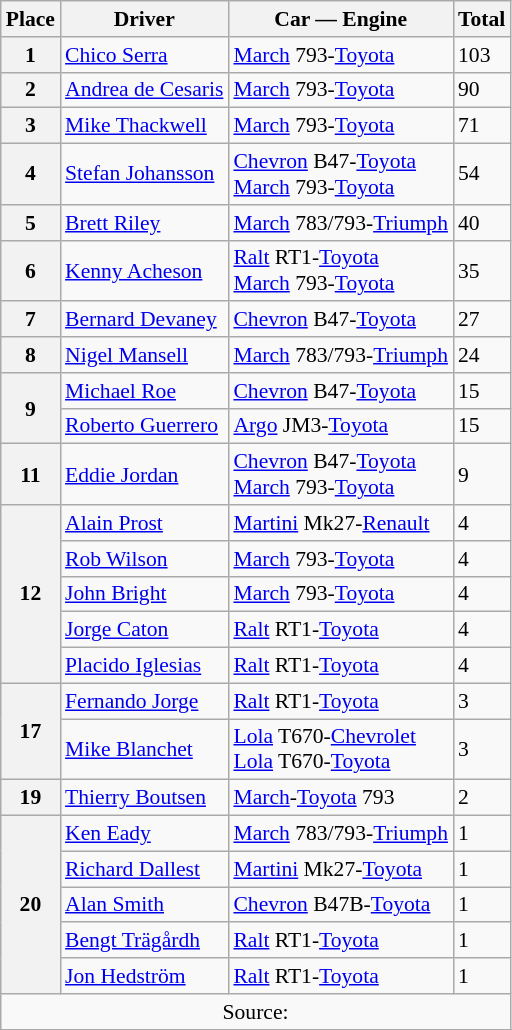<table class="wikitable" style="font-size: 90%;">
<tr>
<th>Place</th>
<th>Driver</th>
<th>Car — Engine</th>
<th>Total</th>
</tr>
<tr>
<th>1</th>
<td> <a href='#'>Chico Serra</a></td>
<td><a href='#'>March</a> 793-<a href='#'>Toyota</a></td>
<td>103</td>
</tr>
<tr>
<th>2</th>
<td> <a href='#'>Andrea de Cesaris</a></td>
<td><a href='#'>March</a> 793-<a href='#'>Toyota</a></td>
<td>90</td>
</tr>
<tr>
<th>3</th>
<td> <a href='#'>Mike Thackwell</a></td>
<td><a href='#'>March</a> 793-<a href='#'>Toyota</a></td>
<td>71</td>
</tr>
<tr>
<th>4</th>
<td> <a href='#'>Stefan Johansson</a></td>
<td><a href='#'>Chevron</a> B47-<a href='#'>Toyota</a><br> <a href='#'>March</a> 793-<a href='#'>Toyota</a></td>
<td>54</td>
</tr>
<tr>
<th>5</th>
<td> <a href='#'>Brett Riley</a></td>
<td><a href='#'>March</a> 783/793-<a href='#'>Triumph</a></td>
<td>40</td>
</tr>
<tr>
<th>6</th>
<td> <a href='#'>Kenny Acheson</a></td>
<td><a href='#'>Ralt</a> RT1-<a href='#'>Toyota</a><br> <a href='#'>March</a> 793-<a href='#'>Toyota</a></td>
<td>35</td>
</tr>
<tr>
<th>7</th>
<td> <a href='#'>Bernard Devaney</a></td>
<td><a href='#'>Chevron</a> B47-<a href='#'>Toyota</a></td>
<td>27</td>
</tr>
<tr>
<th>8</th>
<td> <a href='#'>Nigel Mansell</a></td>
<td><a href='#'>March</a> 783/793-<a href='#'>Triumph</a></td>
<td>24</td>
</tr>
<tr>
<th rowspan=2>9</th>
<td> <a href='#'>Michael Roe</a></td>
<td><a href='#'>Chevron</a> B47-<a href='#'>Toyota</a></td>
<td>15</td>
</tr>
<tr>
<td> <a href='#'>Roberto Guerrero</a></td>
<td><a href='#'>Argo</a> JM3-<a href='#'>Toyota</a></td>
<td>15</td>
</tr>
<tr>
<th>11</th>
<td> <a href='#'>Eddie Jordan</a></td>
<td><a href='#'>Chevron</a> B47-<a href='#'>Toyota</a><br> <a href='#'>March</a> 793-<a href='#'>Toyota</a></td>
<td>9</td>
</tr>
<tr>
<th rowspan=5>12</th>
<td> <a href='#'>Alain Prost</a></td>
<td><a href='#'>Martini</a> Mk27-<a href='#'>Renault</a></td>
<td>4</td>
</tr>
<tr>
<td> <a href='#'>Rob Wilson</a></td>
<td><a href='#'>March</a> 793-<a href='#'>Toyota</a></td>
<td>4</td>
</tr>
<tr>
<td> <a href='#'>John Bright</a></td>
<td><a href='#'>March</a> 793-<a href='#'>Toyota</a></td>
<td>4</td>
</tr>
<tr>
<td> <a href='#'>Jorge Caton</a></td>
<td><a href='#'>Ralt</a> RT1-<a href='#'>Toyota</a></td>
<td>4</td>
</tr>
<tr>
<td> <a href='#'>Placido Iglesias</a></td>
<td><a href='#'>Ralt</a> RT1-<a href='#'>Toyota</a></td>
<td>4</td>
</tr>
<tr>
<th rowspan=2>17</th>
<td> <a href='#'>Fernando Jorge</a></td>
<td><a href='#'>Ralt</a> RT1-<a href='#'>Toyota</a></td>
<td>3</td>
</tr>
<tr>
<td> <a href='#'>Mike Blanchet</a></td>
<td><a href='#'>Lola</a> T670-<a href='#'>Chevrolet</a><br> <a href='#'>Lola</a> T670-<a href='#'>Toyota</a></td>
<td>3</td>
</tr>
<tr>
<th>19</th>
<td> <a href='#'>Thierry Boutsen</a></td>
<td><a href='#'>March</a>-<a href='#'>Toyota</a> 793</td>
<td>2</td>
</tr>
<tr>
<th rowspan=5>20</th>
<td> <a href='#'>Ken Eady</a></td>
<td><a href='#'>March</a> 783/793-<a href='#'>Triumph</a></td>
<td>1</td>
</tr>
<tr>
<td> <a href='#'>Richard Dallest</a></td>
<td><a href='#'>Martini</a> Mk27-<a href='#'>Toyota</a></td>
<td>1</td>
</tr>
<tr>
<td> <a href='#'>Alan Smith</a></td>
<td><a href='#'>Chevron</a> B47B-<a href='#'>Toyota</a></td>
<td>1</td>
</tr>
<tr>
<td> <a href='#'>Bengt Trägårdh</a></td>
<td><a href='#'>Ralt</a> RT1-<a href='#'>Toyota</a></td>
<td>1</td>
</tr>
<tr>
<td> <a href='#'>Jon Hedström</a></td>
<td><a href='#'>Ralt</a> RT1-<a href='#'>Toyota</a></td>
<td>1</td>
</tr>
<tr>
<td colspan=5 align=center>Source:</td>
</tr>
<tr>
</tr>
</table>
